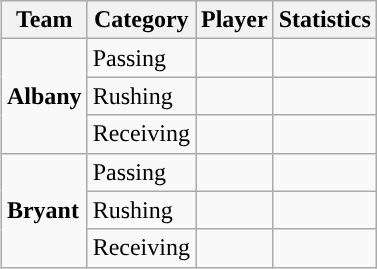<table class="wikitable" style="float: right;">
<tr>
<th>Team</th>
<th>Category</th>
<th>Player</th>
<th>Statistics</th>
</tr>
<tr>
<td rowspan=3><strong>Albany</strong></td>
<td>Passing</td>
<td></td>
<td></td>
</tr>
<tr>
<td>Rushing</td>
<td></td>
<td></td>
</tr>
<tr>
<td>Receiving</td>
<td></td>
<td></td>
</tr>
<tr>
<td rowspan=3><strong>Bryant</strong></td>
<td>Passing</td>
<td></td>
<td></td>
</tr>
<tr>
<td>Rushing</td>
<td></td>
<td></td>
</tr>
<tr>
<td>Receiving</td>
<td></td>
<td></td>
</tr>
</table>
